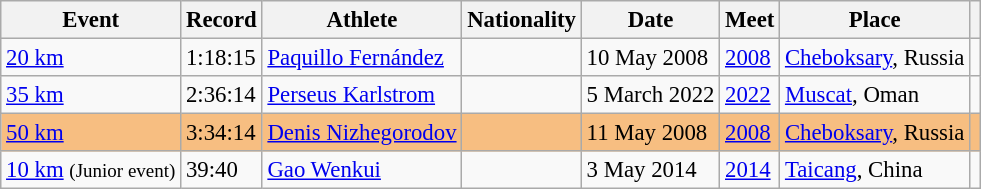<table class="wikitable sortable" style="font-size:95%">
<tr>
<th>Event</th>
<th>Record</th>
<th>Athlete</th>
<th>Nationality</th>
<th>Date</th>
<th>Meet</th>
<th>Place</th>
<th></th>
</tr>
<tr>
<td><a href='#'>20 km</a></td>
<td>1:18:15</td>
<td><a href='#'>Paquillo Fernández</a></td>
<td></td>
<td>10 May 2008</td>
<td><a href='#'>2008</a></td>
<td><a href='#'>Cheboksary</a>, Russia</td>
<td></td>
</tr>
<tr>
<td><a href='#'>35 km</a></td>
<td>2:36:14</td>
<td><a href='#'>Perseus Karlstrom</a></td>
<td></td>
<td>5 March 2022</td>
<td><a href='#'>2022</a></td>
<td><a href='#'>Muscat</a>, Oman</td>
<td></td>
</tr>
<tr bgcolor=#F7BE81>
<td><a href='#'>50 km</a></td>
<td>3:34:14</td>
<td><a href='#'>Denis Nizhegorodov</a></td>
<td></td>
<td>11 May 2008</td>
<td><a href='#'>2008</a></td>
<td><a href='#'>Cheboksary</a>, Russia</td>
<td></td>
</tr>
<tr>
<td><a href='#'>10 km</a> <small>(Junior event)</small></td>
<td>39:40</td>
<td><a href='#'>Gao Wenkui</a></td>
<td></td>
<td>3 May 2014</td>
<td><a href='#'>2014</a></td>
<td><a href='#'>Taicang</a>, China</td>
<td></td>
</tr>
</table>
